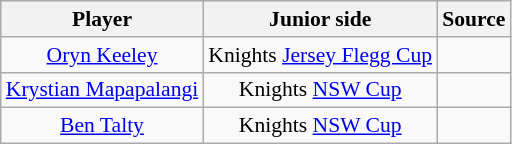<table class="wikitable sortable" style="text-align: center; font-size:90%">
<tr style="background:#efefef;">
<th>Player</th>
<th>Junior side</th>
<th>Source</th>
</tr>
<tr>
<td><a href='#'>Oryn Keeley</a></td>
<td>Knights <a href='#'>Jersey Flegg Cup</a></td>
<td></td>
</tr>
<tr>
<td><a href='#'>Krystian Mapapalangi</a></td>
<td>Knights <a href='#'>NSW Cup</a></td>
<td></td>
</tr>
<tr>
<td><a href='#'>Ben Talty</a></td>
<td>Knights <a href='#'>NSW Cup</a></td>
<td></td>
</tr>
</table>
